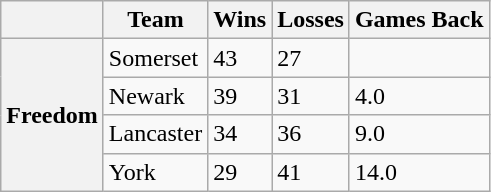<table class="wikitable">
<tr>
<th></th>
<th>Team</th>
<th>Wins</th>
<th>Losses</th>
<th>Games Back</th>
</tr>
<tr>
<th rowspan="4">Freedom</th>
<td>Somerset</td>
<td>43</td>
<td>27</td>
<td> </td>
</tr>
<tr>
<td>Newark</td>
<td>39</td>
<td>31</td>
<td>4.0</td>
</tr>
<tr>
<td>Lancaster</td>
<td>34</td>
<td>36</td>
<td>9.0</td>
</tr>
<tr>
<td>York</td>
<td>29</td>
<td>41</td>
<td>14.0</td>
</tr>
</table>
